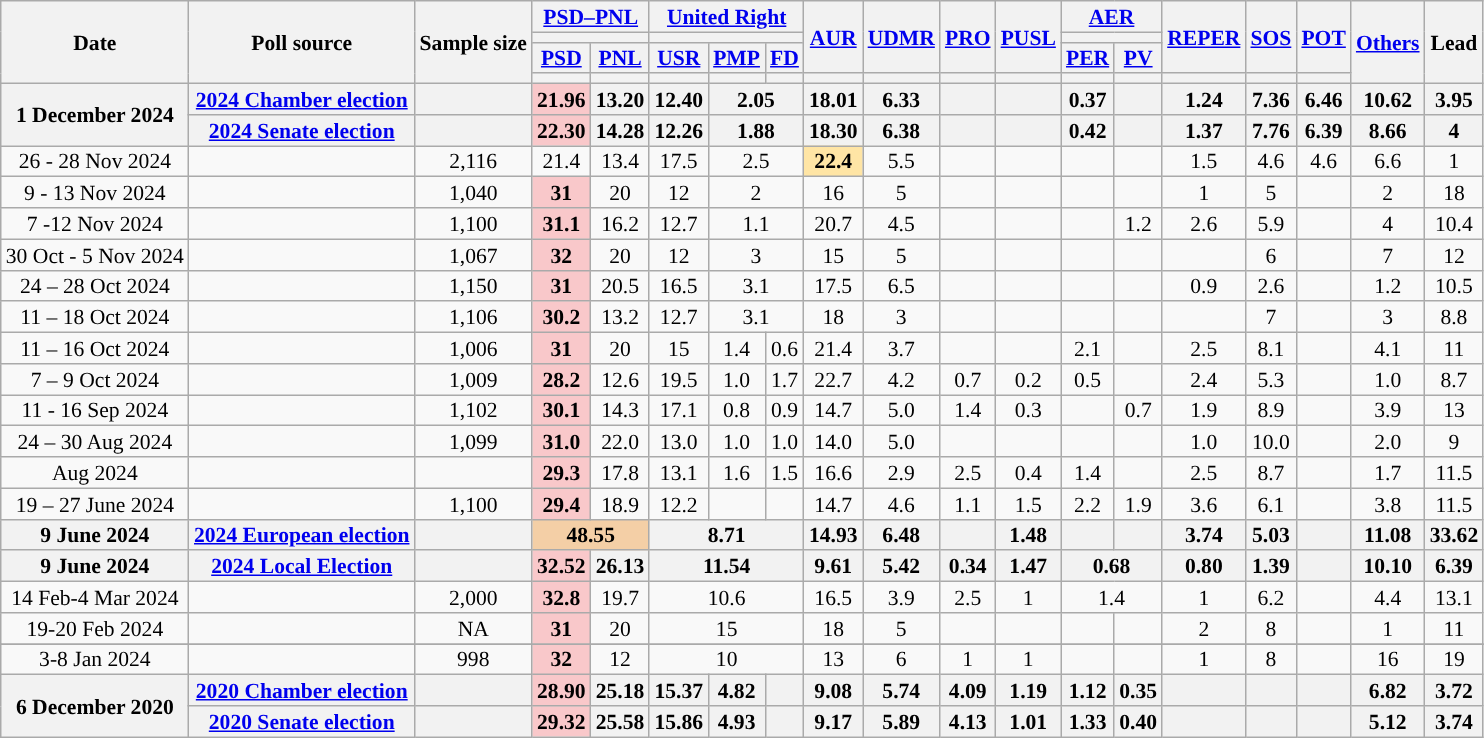<table class="wikitable sortable mw-datatable" style="text-align:center;font-size:90%;line-height:14px;">
<tr>
<th rowspan="4">Date</th>
<th rowspan="4">Poll source</th>
<th rowspan="4">Sample size</th>
<th colspan="2"><a href='#'>PSD–PNL</a></th>
<th colspan="3"><a href='#'>United Right</a></th>
<th rowspan="3"><a href='#'>AUR</a></th>
<th rowspan="3"><a href='#'>UDMR</a></th>
<th rowspan="3"><a href='#'>PRO</a></th>
<th rowspan="3"><a href='#'>PUSL</a></th>
<th colspan="2"><a href='#'>AER</a></th>
<th rowspan="3"><a href='#'>REPER</a></th>
<th rowspan="3"><a href='#'>SOS</a></th>
<th rowspan="3"><a href='#'>POT</a></th>
<th rowspan="4"><a href='#'>Others</a></th>
<th rowspan="4">Lead</th>
</tr>
<tr>
<th colspan="2" style="background:"></th>
<th colspan="3" style="background:"></th>
<th colspan="2" style="background:"></th>
</tr>
<tr style="background:lightgrey;">
<th><a href='#'>PSD</a></th>
<th><a href='#'>PNL</a></th>
<th><a href='#'>USR</a></th>
<th><a href='#'>PMP</a></th>
<th><a href='#'>FD</a></th>
<th><a href='#'>PER</a></th>
<th><a href='#'>PV</a></th>
</tr>
<tr>
<th data-sort-type="number" style="background:"></th>
<th data-sort-type="number" style="background:"></th>
<th data-sort-type="number" style="background:"></th>
<th data-sort-type="number" style="background:"></th>
<th data-sort-type="number" style="background:"></th>
<th data-sort-type="number" style="background:"></th>
<th data-sort-type="number" style="background:"></th>
<th data-sort-type="number" style="background:"></th>
<th data-sort-type="number" style="background:"></th>
<th data-sort-type="number" style="background:"></th>
<th data-sort-type="number" style="background:"></th>
<th data-sort-type="number" style="background:"></th>
<th data-sort-type="number" style="background:"></th>
<th data-sort-type="number" style="background:"></th>
</tr>
<tr>
<th rowspan="2">1 December 2024</th>
<th><a href='#'>2024 Chamber election</a></th>
<th></th>
<th style="background:#F9C8CA">21.96</th>
<th>13.20</th>
<th>12.40</th>
<th colspan="2">2.05</th>
<th>18.01</th>
<th>6.33</th>
<th></th>
<th></th>
<th>0.37</th>
<th></th>
<th>1.24</th>
<th>7.36</th>
<th>6.46</th>
<th>10.62</th>
<th style="background:">3.95</th>
</tr>
<tr>
<th><a href='#'>2024 Senate election</a></th>
<th></th>
<th style="background:#F9C8CA">22.30</th>
<th>14.28</th>
<th>12.26</th>
<th colspan="2">1.88</th>
<th>18.30</th>
<th>6.38</th>
<th></th>
<th></th>
<th>0.42</th>
<th></th>
<th>1.37</th>
<th>7.76</th>
<th>6.39</th>
<th>8.66</th>
<th style="background:">4</th>
</tr>
<tr>
<td>26 - 28 Nov 2024</td>
<td></td>
<td>2,116</td>
<td>21.4</td>
<td>13.4</td>
<td>17.5</td>
<td colspan="2">2.5</td>
<td style="background:#FFE5A5";"><strong>22.4</strong></td>
<td>5.5</td>
<td></td>
<td></td>
<td></td>
<td></td>
<td>1.5</td>
<td>4.6</td>
<td>4.6</td>
<td>6.6</td>
<td style="background:">1</td>
</tr>
<tr>
<td>9 - 13 Nov 2024</td>
<td></td>
<td>1,040</td>
<td style="background:#F9C8CA"><strong>31</strong></td>
<td>20</td>
<td>12</td>
<td colspan="2">2</td>
<td>16</td>
<td>5</td>
<td></td>
<td></td>
<td></td>
<td></td>
<td>1</td>
<td>5</td>
<td></td>
<td>2</td>
<td style="background:">18</td>
</tr>
<tr>
<td>7 -12 Nov 2024</td>
<td></td>
<td>1,100</td>
<td style="background:#F9C8CA"><strong>31.1</strong></td>
<td>16.2</td>
<td>12.7</td>
<td colspan="2">1.1</td>
<td>20.7</td>
<td>4.5</td>
<td></td>
<td></td>
<td></td>
<td>1.2</td>
<td>2.6</td>
<td>5.9</td>
<td></td>
<td>4</td>
<td style="background:">10.4</td>
</tr>
<tr>
<td>30 Oct - 5 Nov 2024</td>
<td></td>
<td>1,067</td>
<td style="background:#F9C8CA"><strong>32</strong></td>
<td>20</td>
<td>12</td>
<td colspan="2">3</td>
<td>15</td>
<td>5</td>
<td></td>
<td></td>
<td></td>
<td></td>
<td></td>
<td>6</td>
<td></td>
<td>7</td>
<td style="background:">12</td>
</tr>
<tr>
<td>24 – 28 Oct 2024</td>
<td></td>
<td>1,150</td>
<td style="background:#F9C8CA"><strong>31</strong></td>
<td>20.5</td>
<td>16.5</td>
<td colspan="2">3.1</td>
<td>17.5</td>
<td>6.5</td>
<td></td>
<td></td>
<td></td>
<td></td>
<td>0.9</td>
<td>2.6</td>
<td></td>
<td>1.2</td>
<td style="background:">10.5</td>
</tr>
<tr>
<td>11 – 18 Oct 2024</td>
<td></td>
<td>1,106</td>
<td style="background:#F9C8CA"><strong>30.2</strong></td>
<td>13.2</td>
<td>12.7</td>
<td colspan="2">3.1</td>
<td>18</td>
<td>3</td>
<td></td>
<td></td>
<td></td>
<td></td>
<td></td>
<td>7</td>
<td></td>
<td>3</td>
<td style="background:">8.8</td>
</tr>
<tr>
<td>11 – 16 Oct 2024</td>
<td></td>
<td>1,006</td>
<td style="background:#F9C8CA"><strong>31</strong></td>
<td>20</td>
<td>15</td>
<td>1.4</td>
<td>0.6</td>
<td>21.4</td>
<td>3.7</td>
<td></td>
<td></td>
<td>2.1</td>
<td></td>
<td>2.5</td>
<td>8.1</td>
<td></td>
<td>4.1</td>
<td style="background:">11</td>
</tr>
<tr>
<td>7 – 9 Oct 2024</td>
<td></td>
<td>1,009</td>
<td style="background:#F9C8CA"><strong>28.2</strong></td>
<td>12.6</td>
<td>19.5</td>
<td>1.0</td>
<td>1.7</td>
<td>22.7</td>
<td>4.2</td>
<td>0.7</td>
<td>0.2</td>
<td>0.5</td>
<td></td>
<td>2.4</td>
<td>5.3</td>
<td></td>
<td>1.0</td>
<td style="background:">8.7</td>
</tr>
<tr>
<td>11 - 16 Sep 2024</td>
<td></td>
<td>1,102</td>
<td style="background:#F9C8CA"><strong>30.1</strong></td>
<td>14.3</td>
<td>17.1</td>
<td>0.8</td>
<td>0.9</td>
<td>14.7</td>
<td>5.0</td>
<td>1.4</td>
<td>0.3</td>
<td></td>
<td>0.7</td>
<td>1.9</td>
<td>8.9</td>
<td></td>
<td>3.9</td>
<td style="background:">13</td>
</tr>
<tr>
<td>24 – 30 Aug 2024</td>
<td></td>
<td>1,099</td>
<td style="background:#F9C8CA"><strong>31.0</strong></td>
<td>22.0</td>
<td>13.0</td>
<td>1.0</td>
<td>1.0</td>
<td>14.0</td>
<td>5.0</td>
<td></td>
<td></td>
<td></td>
<td></td>
<td>1.0</td>
<td>10.0</td>
<td></td>
<td>2.0</td>
<td style="background:">9</td>
</tr>
<tr>
<td>Aug 2024</td>
<td></td>
<td></td>
<td style="background:#F9C8CA"><strong>29.3</strong></td>
<td>17.8</td>
<td>13.1</td>
<td>1.6</td>
<td>1.5</td>
<td>16.6</td>
<td>2.9</td>
<td>2.5</td>
<td>0.4</td>
<td>1.4</td>
<td></td>
<td>2.5</td>
<td>8.7</td>
<td></td>
<td>1.7</td>
<td style="background:">11.5</td>
</tr>
<tr>
<td>19 – 27 June 2024</td>
<td></td>
<td>1,100</td>
<td style="background:#F9C8CA"><strong>29.4</strong></td>
<td>18.9</td>
<td>12.2</td>
<td></td>
<td></td>
<td>14.7</td>
<td>4.6</td>
<td>1.1</td>
<td>1.5</td>
<td>2.2</td>
<td>1.9</td>
<td>3.6</td>
<td>6.1</td>
<td></td>
<td>3.8</td>
<td style="background:">11.5</td>
</tr>
<tr>
<th data-sort-value="2024-06-09">9 June 2024</th>
<th><a href='#'>2024 European election</a></th>
<th></th>
<th colspan="2"  style="background:#F4CFA6;">48.55</th>
<th colspan="3"><strong>8.71</strong></th>
<th><strong>14.93</strong></th>
<th><strong>6.48</strong></th>
<th></th>
<th>1.48</th>
<th></th>
<th></th>
<th>3.74</th>
<th>5.03</th>
<th></th>
<th>11.08</th>
<th style="background:">33.62</th>
</tr>
<tr>
<th>9 June 2024</th>
<th><a href='#'>2024 Local Election</a></th>
<th></th>
<th style="background:#F9C8CA"><strong>32.52</strong></th>
<th>26.13</th>
<th colspan="3">11.54</th>
<th>9.61</th>
<th>5.42</th>
<th>0.34</th>
<th>1.47</th>
<th colspan="2">0.68</th>
<th>0.80</th>
<th>1.39</th>
<th></th>
<th>10.10</th>
<th style="background:">6.39</th>
</tr>
<tr>
<td>14 Feb-4 Mar 2024</td>
<td></td>
<td>2,000</td>
<td style="background:#F9C8CA"><strong>32.8</strong></td>
<td>19.7</td>
<td colspan="3">10.6</td>
<td>16.5</td>
<td>3.9</td>
<td>2.5</td>
<td>1</td>
<td colspan="2">1.4</td>
<td>1</td>
<td>6.2</td>
<td></td>
<td>4.4</td>
<td style="background:">13.1</td>
</tr>
<tr>
<td>19-20 Feb 2024</td>
<td></td>
<td>NA</td>
<td style="background:#F9C8CA"><strong>31</strong></td>
<td>20</td>
<td colspan="3">15</td>
<td>18</td>
<td>5</td>
<td></td>
<td></td>
<td></td>
<td></td>
<td>2</td>
<td>8</td>
<td></td>
<td>1</td>
<td style="background:">11</td>
</tr>
<tr>
</tr>
<tr>
<td>3-8 Jan 2024</td>
<td></td>
<td>998</td>
<td style="background:#F9C8CA"><strong>32</strong></td>
<td>12</td>
<td colspan="3">10</td>
<td>13</td>
<td>6</td>
<td>1</td>
<td>1</td>
<td></td>
<td></td>
<td>1</td>
<td>8</td>
<td></td>
<td>16</td>
<td style="background:">19</td>
</tr>
<tr>
<th rowspan="2" data-sort-value="2020-12-06">6 December 2020</th>
<th><a href='#'>2020 Chamber election</a></th>
<th></th>
<th style="background:#F9C8CA;">28.90</th>
<th>25.18</th>
<th>15.37</th>
<th>4.82</th>
<th></th>
<th>9.08</th>
<th>5.74</th>
<th>4.09</th>
<th>1.19</th>
<th>1.12</th>
<th>0.35</th>
<th></th>
<th></th>
<th></th>
<th>6.82</th>
<th style="background:">3.72</th>
</tr>
<tr>
<th><a href='#'>2020 Senate election</a></th>
<th></th>
<th style="background:#F9C8CA;">29.32</th>
<th>25.58</th>
<th>15.86</th>
<th>4.93</th>
<th></th>
<th>9.17</th>
<th>5.89</th>
<th>4.13</th>
<th>1.01</th>
<th>1.33</th>
<th>0.40</th>
<th></th>
<th></th>
<th></th>
<th>5.12</th>
<th style="background:">3.74</th>
</tr>
</table>
